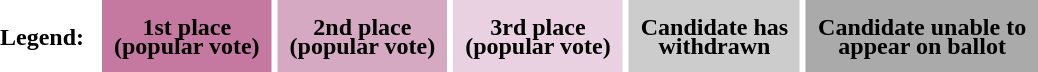<table style="text-align:center; margin:15px 0; line-height:13px;" cellpadding="0">
<tr>
<th>Legend:  </th>
<td></td>
<th style="padding:11px 8px; background:#c579a0;">1st place<br>(popular vote)</th>
<td></td>
<th style="padding:11px 8px; background:#d5a9c2;">2nd place<br>(popular vote)</th>
<td></td>
<th style="padding:11px 8px; background:#e9d1e1;">3rd place<br>(popular vote)</th>
<td></td>
<th style="padding:11px 8px; background:#ccc;">Candidate has<br>withdrawn</th>
<td></td>
<th style="padding:11px 8px; background:#aaa;">Candidate unable to<br> appear on ballot</th>
</tr>
</table>
